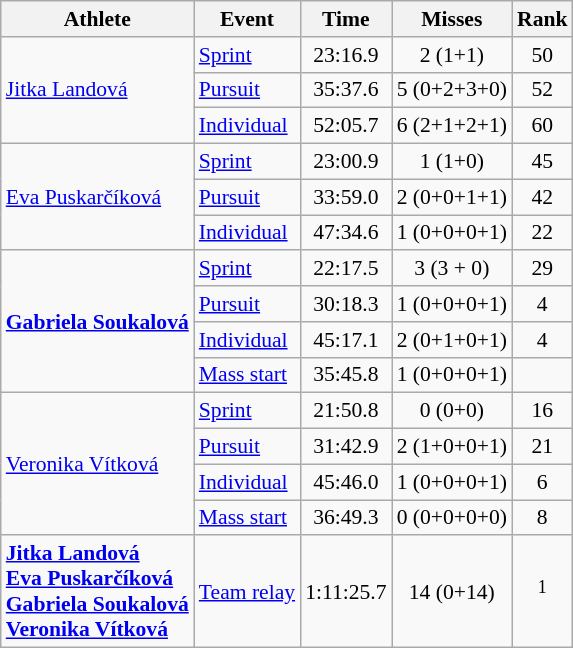<table class="wikitable" style="font-size:90%">
<tr>
<th>Athlete</th>
<th>Event</th>
<th>Time</th>
<th>Misses</th>
<th>Rank</th>
</tr>
<tr align=center>
<td align=left rowspan=3><a href='#'>Jitka Landová</a></td>
<td align=left><a href='#'>Sprint</a></td>
<td>23:16.9</td>
<td>2 (1+1)</td>
<td>50</td>
</tr>
<tr align=center>
<td align=left><a href='#'>Pursuit</a></td>
<td>35:37.6</td>
<td>5 (0+2+3+0)</td>
<td>52</td>
</tr>
<tr align=center>
<td align=left><a href='#'>Individual</a></td>
<td>52:05.7</td>
<td>6 (2+1+2+1)</td>
<td>60</td>
</tr>
<tr align=center>
<td align=left rowspan=3><a href='#'>Eva Puskarčíková</a></td>
<td align=left><a href='#'>Sprint</a></td>
<td>23:00.9</td>
<td>1 (1+0)</td>
<td>45</td>
</tr>
<tr align=center>
<td align=left><a href='#'>Pursuit</a></td>
<td>33:59.0</td>
<td>2 (0+0+1+1)</td>
<td>42</td>
</tr>
<tr align=center>
<td align=left><a href='#'>Individual</a></td>
<td>47:34.6</td>
<td>1 (0+0+0+1)</td>
<td>22</td>
</tr>
<tr align=center>
<td align=left rowspan=4><strong><a href='#'>Gabriela Soukalová</a></strong></td>
<td align=left><a href='#'>Sprint</a></td>
<td>22:17.5</td>
<td>3 (3 + 0)</td>
<td>29</td>
</tr>
<tr align=center>
<td align=left><a href='#'>Pursuit</a></td>
<td>30:18.3</td>
<td>1 (0+0+0+1)</td>
<td>4</td>
</tr>
<tr align=center>
<td align=left><a href='#'>Individual</a></td>
<td>45:17.1</td>
<td>2 (0+1+0+1)</td>
<td>4</td>
</tr>
<tr align=center>
<td align=left><a href='#'>Mass start</a></td>
<td>35:45.8</td>
<td>1 (0+0+0+1)</td>
<td></td>
</tr>
<tr align=center>
<td align=left rowspan=4><a href='#'>Veronika Vítková</a></td>
<td align=left><a href='#'>Sprint</a></td>
<td>21:50.8</td>
<td>0 (0+0)</td>
<td>16</td>
</tr>
<tr align=center>
<td align=left><a href='#'>Pursuit</a></td>
<td>31:42.9</td>
<td>2 (1+0+0+1)</td>
<td>21</td>
</tr>
<tr align=center>
<td align=left><a href='#'>Individual</a></td>
<td>45:46.0</td>
<td>1 (0+0+0+1)</td>
<td>6</td>
</tr>
<tr align=center>
<td align=left><a href='#'>Mass start</a></td>
<td>36:49.3</td>
<td>0 (0+0+0+0)</td>
<td>8</td>
</tr>
<tr align=center>
<td align=left><strong><a href='#'>Jitka Landová</a><br><a href='#'>Eva Puskarčíková</a><br><a href='#'>Gabriela Soukalová</a><br><a href='#'>Veronika Vítková</a></strong></td>
<td align=left><a href='#'>Team relay</a></td>
<td>1:11:25.7</td>
<td>14 (0+14)</td>
<td><sup>1</sup></td>
</tr>
</table>
